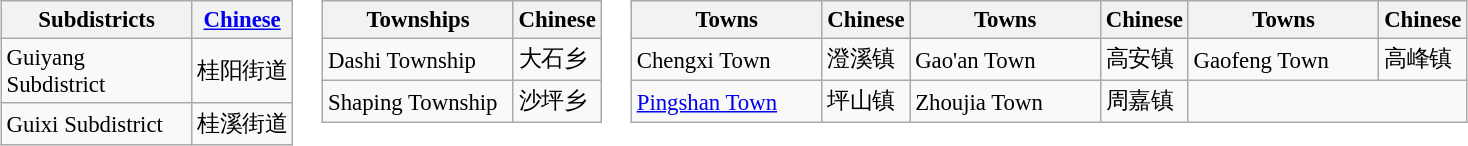<table style="">
<tr valign="top">
<td><br><table class="wikitable" style="font-size:95%;">
<tr>
<th width=120>Subdistricts</th>
<th width=60><a href='#'>Chinese</a></th>
</tr>
<tr>
<td>Guiyang Subdistrict</td>
<td>桂阳街道</td>
</tr>
<tr>
<td>Guixi Subdistrict</td>
<td>桂溪街道</td>
</tr>
</table>
</td>
<td><br><table class="wikitable" style="font-size:95%;">
<tr>
<th width=120>Townships</th>
<th width=50>Chinese</th>
</tr>
<tr>
<td>Dashi Township</td>
<td>大石乡</td>
</tr>
<tr>
<td>Shaping Township</td>
<td>沙坪乡</td>
</tr>
</table>
</td>
<td><br><table class="wikitable" style="font-size:95%;">
<tr>
<th width=120>Towns</th>
<th !width=50>Chinese</th>
<th width=120>Towns</th>
<th !width=50>Chinese</th>
<th width=120>Towns</th>
<th !width=50>Chinese</th>
</tr>
<tr>
<td>Chengxi Town</td>
<td>澄溪镇</td>
<td>Gao'an Town</td>
<td>高安镇</td>
<td>Gaofeng Town</td>
<td>高峰镇</td>
</tr>
<tr>
<td><a href='#'>Pingshan Town</a></td>
<td>坪山镇</td>
<td>Zhoujia Town</td>
<td>周嘉镇</td>
</tr>
</table>
</td>
</tr>
</table>
